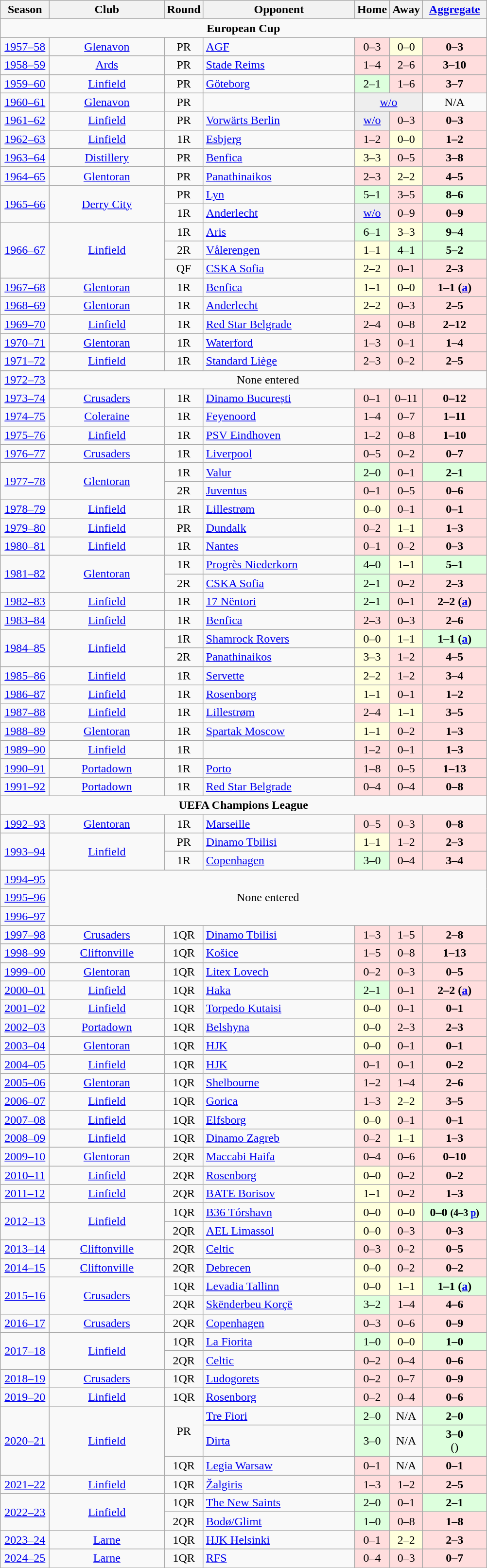<table class="wikitable" style="font-size:100%; text-align: center;">
<tr>
<th width="60">Season</th>
<th width="150">Club</th>
<th width="30">Round</th>
<th width="200">Opponent</th>
<th width="30">Home</th>
<th width="30">Away</th>
<th width="80"><a href='#'>Aggregate</a></th>
</tr>
<tr>
<td colspan="7" align="center"><strong>European Cup</strong></td>
</tr>
<tr>
<td rowspan=1><a href='#'>1957–58</a></td>
<td rowspan=1><a href='#'>Glenavon</a></td>
<td>PR</td>
<td align="left"> <a href='#'>AGF</a></td>
<td bgcolor="#ffdddd">0–3</td>
<td bgcolor="#ffffdd">0–0</td>
<td bgcolor="#ffdddd"><strong>0–3</strong></td>
</tr>
<tr>
<td rowspan=1><a href='#'>1958–59</a></td>
<td rowspan=1><a href='#'>Ards</a></td>
<td>PR</td>
<td align="left"> <a href='#'>Stade Reims</a></td>
<td bgcolor="#ffdddd">1–4</td>
<td bgcolor="#ffdddd">2–6</td>
<td bgcolor="#ffdddd"><strong>3–10</strong></td>
</tr>
<tr>
<td rowspan=1><a href='#'>1959–60</a></td>
<td rowspan=1><a href='#'>Linfield</a></td>
<td>PR</td>
<td align="left"> <a href='#'>Göteborg</a></td>
<td bgcolor="#ddffdd">2–1</td>
<td bgcolor="#ffdddd">1–6</td>
<td bgcolor="#ffdddd"><strong>3–7</strong></td>
</tr>
<tr>
<td rowspan=1><a href='#'>1960–61</a></td>
<td rowspan=1><a href='#'>Glenavon</a></td>
<td>PR</td>
<td align="left"></td>
<td colspan=2 bgcolor="#eeeeee"><a href='#'>w/o</a></td>
<td>N/A</td>
</tr>
<tr>
<td rowspan=1><a href='#'>1961–62</a></td>
<td rowspan=1><a href='#'>Linfield</a></td>
<td>PR</td>
<td align="left"> <a href='#'>Vorwärts Berlin</a></td>
<td bgcolor="#eeeeee"><a href='#'>w/o</a></td>
<td bgcolor="#ffdddd">0–3</td>
<td bgcolor="#ffdddd"><strong>0–3</strong></td>
</tr>
<tr>
<td rowspan=1><a href='#'>1962–63</a></td>
<td rowspan=1><a href='#'>Linfield</a></td>
<td>1R</td>
<td align="left"> <a href='#'>Esbjerg</a></td>
<td bgcolor="#ffdddd">1–2</td>
<td bgcolor="#ffffdd">0–0</td>
<td bgcolor="#ffdddd"><strong>1–2</strong></td>
</tr>
<tr>
<td rowspan=1><a href='#'>1963–64</a></td>
<td rowspan=1><a href='#'>Distillery</a></td>
<td>PR</td>
<td align="left"> <a href='#'>Benfica</a></td>
<td bgcolor="#ffffdd">3–3</td>
<td bgcolor="#ffdddd">0–5</td>
<td bgcolor="#ffdddd"><strong>3–8</strong></td>
</tr>
<tr>
<td rowspan=1><a href='#'>1964–65</a></td>
<td rowspan=1><a href='#'>Glentoran</a></td>
<td>PR</td>
<td align="left"> <a href='#'>Panathinaikos</a></td>
<td bgcolor="#ffdddd">2–3</td>
<td bgcolor="#ffffdd">2–2</td>
<td bgcolor="#ffdddd"><strong>4–5</strong></td>
</tr>
<tr>
<td rowspan=2><a href='#'>1965–66</a></td>
<td rowspan=2><a href='#'>Derry City</a></td>
<td>PR</td>
<td align="left"> <a href='#'>Lyn</a></td>
<td bgcolor="#ddffdd">5–1</td>
<td bgcolor="#ffdddd">3–5</td>
<td bgcolor="#ddffdd"><strong>8–6</strong></td>
</tr>
<tr>
<td>1R</td>
<td align="left"> <a href='#'>Anderlecht</a></td>
<td bgcolor="#eeeeee"><a href='#'>w/o</a></td>
<td bgcolor="#ffdddd">0–9</td>
<td bgcolor="#ffdddd"><strong>0–9</strong></td>
</tr>
<tr>
<td rowspan=3><a href='#'>1966–67</a></td>
<td rowspan=3><a href='#'>Linfield</a></td>
<td>1R</td>
<td align="left"> <a href='#'>Aris</a></td>
<td bgcolor="#ddffdd">6–1</td>
<td bgcolor="#ffffdd">3–3</td>
<td bgcolor="#ddffdd"><strong>9–4</strong></td>
</tr>
<tr>
<td>2R</td>
<td align="left"> <a href='#'>Vålerengen</a></td>
<td bgcolor="#ffffdd">1–1</td>
<td bgcolor="#ddffdd">4–1</td>
<td bgcolor="#ddffdd"><strong>5–2</strong></td>
</tr>
<tr>
<td>QF</td>
<td align="left"> <a href='#'>CSKA Sofia</a></td>
<td bgcolor="#ffffdd">2–2</td>
<td bgcolor="#ffdddd">0–1</td>
<td bgcolor="#ffdddd"><strong>2–3</strong></td>
</tr>
<tr>
<td rowspan=1><a href='#'>1967–68</a></td>
<td rowspan=1><a href='#'>Glentoran</a></td>
<td>1R</td>
<td align="left"> <a href='#'>Benfica</a></td>
<td bgcolor="#ffffdd">1–1</td>
<td bgcolor="#ffffdd">0–0</td>
<td bgcolor="#ffdddd"><strong>1–1 (<a href='#'>a</a>)</strong></td>
</tr>
<tr>
<td rowspan=1><a href='#'>1968–69</a></td>
<td rowspan=1><a href='#'>Glentoran</a></td>
<td>1R</td>
<td align="left"> <a href='#'>Anderlecht</a></td>
<td bgcolor="#ffffdd">2–2</td>
<td bgcolor="#ffdddd">0–3</td>
<td bgcolor="#ffdddd"><strong>2–5</strong></td>
</tr>
<tr>
<td rowspan=1><a href='#'>1969–70</a></td>
<td rowspan=1><a href='#'>Linfield</a></td>
<td>1R</td>
<td align="left"> <a href='#'>Red Star Belgrade</a></td>
<td bgcolor="#ffdddd">2–4</td>
<td bgcolor="#ffdddd">0–8</td>
<td bgcolor="#ffdddd"><strong>2–12</strong></td>
</tr>
<tr>
<td rowspan=1><a href='#'>1970–71</a></td>
<td rowspan=1><a href='#'>Glentoran</a></td>
<td>1R</td>
<td align="left"> <a href='#'>Waterford</a></td>
<td bgcolor="#ffdddd">1–3</td>
<td bgcolor="#ffdddd">0–1</td>
<td bgcolor="#ffdddd"><strong>1–4</strong></td>
</tr>
<tr>
<td rowspan=1><a href='#'>1971–72</a></td>
<td rowspan=1><a href='#'>Linfield</a></td>
<td>1R</td>
<td align="left"> <a href='#'>Standard Liège</a></td>
<td bgcolor="#ffdddd">2–3</td>
<td bgcolor="#ffdddd">0–2</td>
<td bgcolor="#ffdddd"><strong>2–5</strong></td>
</tr>
<tr>
<td rowspan=1><a href='#'>1972–73</a></td>
<td colspan=6>None entered</td>
</tr>
<tr>
<td rowspan=1><a href='#'>1973–74</a></td>
<td rowspan=1><a href='#'>Crusaders</a></td>
<td>1R</td>
<td align="left"> <a href='#'>Dinamo București</a></td>
<td bgcolor="#ffdddd">0–1</td>
<td bgcolor="#ffdddd">0–11</td>
<td bgcolor="#ffdddd"><strong>0–12</strong></td>
</tr>
<tr>
<td rowspan=1><a href='#'>1974–75</a></td>
<td rowspan=1><a href='#'>Coleraine</a></td>
<td>1R</td>
<td align="left"> <a href='#'>Feyenoord</a></td>
<td bgcolor="#ffdddd">1–4</td>
<td bgcolor="#ffdddd">0–7</td>
<td bgcolor="#ffdddd"><strong>1–11</strong></td>
</tr>
<tr>
<td rowspan=1><a href='#'>1975–76</a></td>
<td rowspan=1><a href='#'>Linfield</a></td>
<td>1R</td>
<td align="left"> <a href='#'>PSV Eindhoven</a></td>
<td bgcolor="#ffdddd">1–2</td>
<td bgcolor="#ffdddd">0–8</td>
<td bgcolor="#ffdddd"><strong>1–10</strong></td>
</tr>
<tr>
<td rowspan=1><a href='#'>1976–77</a></td>
<td rowspan=1><a href='#'>Crusaders</a></td>
<td>1R</td>
<td align="left"> <a href='#'>Liverpool</a></td>
<td bgcolor="#ffdddd">0–5</td>
<td bgcolor="#ffdddd">0–2</td>
<td bgcolor="#ffdddd"><strong>0–7</strong></td>
</tr>
<tr>
<td rowspan=2><a href='#'>1977–78</a></td>
<td rowspan=2><a href='#'>Glentoran</a></td>
<td>1R</td>
<td align="left"> <a href='#'>Valur</a></td>
<td bgcolor="#ddffdd">2–0</td>
<td bgcolor="#ffdddd">0–1</td>
<td bgcolor="#ddffdd"><strong>2–1</strong></td>
</tr>
<tr>
<td>2R</td>
<td align="left"> <a href='#'>Juventus</a></td>
<td bgcolor="#ffdddd">0–1</td>
<td bgcolor="#ffdddd">0–5</td>
<td bgcolor="#ffdddd"><strong>0–6</strong></td>
</tr>
<tr>
<td rowspan=1><a href='#'>1978–79</a></td>
<td rowspan=1><a href='#'>Linfield</a></td>
<td>1R</td>
<td align="left"> <a href='#'>Lillestrøm</a></td>
<td bgcolor="#ffffdd">0–0</td>
<td bgcolor="#ffdddd">0–1</td>
<td bgcolor="#ffdddd"><strong>0–1</strong></td>
</tr>
<tr>
<td rowspan=1><a href='#'>1979–80</a></td>
<td rowspan=1><a href='#'>Linfield</a></td>
<td>PR</td>
<td align="left"> <a href='#'>Dundalk</a></td>
<td bgcolor="#ffdddd">0–2</td>
<td bgcolor="#ffffdd">1–1</td>
<td bgcolor="#ffdddd"><strong>1–3</strong></td>
</tr>
<tr>
<td rowspan=1><a href='#'>1980–81</a></td>
<td rowspan=1><a href='#'>Linfield</a></td>
<td>1R</td>
<td align="left"> <a href='#'>Nantes</a></td>
<td bgcolor="#ffdddd">0–1</td>
<td bgcolor="#ffdddd">0–2</td>
<td bgcolor="#ffdddd"><strong>0–3</strong></td>
</tr>
<tr>
<td rowspan=2><a href='#'>1981–82</a></td>
<td rowspan=2><a href='#'>Glentoran</a></td>
<td>1R</td>
<td align="left"> <a href='#'>Progrès Niederkorn</a></td>
<td bgcolor="#ddffdd">4–0</td>
<td bgcolor="#ffffdd">1–1</td>
<td bgcolor="#ddffdd"><strong>5–1</strong></td>
</tr>
<tr>
<td>2R</td>
<td align="left"> <a href='#'>CSKA Sofia</a></td>
<td bgcolor="#ddffdd">2–1</td>
<td bgcolor="#ffdddd">0–2</td>
<td bgcolor="#ffdddd"><strong>2–3</strong></td>
</tr>
<tr>
<td rowspan=1><a href='#'>1982–83</a></td>
<td rowspan=1><a href='#'>Linfield</a></td>
<td>1R</td>
<td align="left"> <a href='#'>17 Nëntori</a></td>
<td bgcolor="#ddffdd">2–1</td>
<td bgcolor="#ffdddd">0–1</td>
<td bgcolor="#ffdddd"><strong>2–2 (<a href='#'>a</a>)</strong></td>
</tr>
<tr>
<td rowspan=1><a href='#'>1983–84</a></td>
<td rowspan=1><a href='#'>Linfield</a></td>
<td>1R</td>
<td align="left"> <a href='#'>Benfica</a></td>
<td bgcolor="#ffdddd">2–3</td>
<td bgcolor="#ffdddd">0–3</td>
<td bgcolor="#ffdddd"><strong>2–6</strong></td>
</tr>
<tr>
<td rowspan=2><a href='#'>1984–85</a></td>
<td rowspan=2><a href='#'>Linfield</a></td>
<td>1R</td>
<td align="left"> <a href='#'>Shamrock Rovers</a></td>
<td bgcolor="#ffffdd">0–0</td>
<td bgcolor="#ffffdd">1–1</td>
<td bgcolor="#ddffdd"><strong>1–1 (<a href='#'>a</a>)</strong></td>
</tr>
<tr>
<td>2R</td>
<td align="left"> <a href='#'>Panathinaikos</a></td>
<td bgcolor="#ffffdd">3–3</td>
<td bgcolor="#ffdddd">1–2</td>
<td bgcolor="#ffdddd"><strong>4–5</strong></td>
</tr>
<tr>
<td rowspan=1><a href='#'>1985–86</a></td>
<td rowspan=1><a href='#'>Linfield</a></td>
<td>1R</td>
<td align="left"> <a href='#'>Servette</a></td>
<td bgcolor="#ffffdd">2–2</td>
<td bgcolor="#ffdddd">1–2</td>
<td bgcolor="#ffdddd"><strong>3–4</strong></td>
</tr>
<tr>
<td rowspan=1><a href='#'>1986–87</a></td>
<td rowspan=1><a href='#'>Linfield</a></td>
<td>1R</td>
<td align="left"> <a href='#'>Rosenborg</a></td>
<td bgcolor="#ffffdd">1–1</td>
<td bgcolor="#ffdddd">0–1</td>
<td bgcolor="#ffdddd"><strong>1–2</strong></td>
</tr>
<tr>
<td rowspan=1><a href='#'>1987–88</a></td>
<td rowspan=1><a href='#'>Linfield</a></td>
<td>1R</td>
<td align="left"> <a href='#'>Lillestrøm</a></td>
<td bgcolor="#ffdddd">2–4</td>
<td bgcolor="#ffffdd">1–1</td>
<td bgcolor="#ffdddd"><strong>3–5</strong></td>
</tr>
<tr>
<td rowspan=1><a href='#'>1988–89</a></td>
<td rowspan=1><a href='#'>Glentoran</a></td>
<td>1R</td>
<td align="left"> <a href='#'>Spartak Moscow</a></td>
<td bgcolor="#ffffdd">1–1</td>
<td bgcolor="#ffdddd">0–2</td>
<td bgcolor="#ffdddd"><strong>1–3</strong></td>
</tr>
<tr>
<td rowspan=1><a href='#'>1989–90</a></td>
<td rowspan=1><a href='#'>Linfield</a></td>
<td>1R</td>
<td align="left"></td>
<td bgcolor="#ffdddd">1–2</td>
<td bgcolor="#ffdddd">0–1</td>
<td bgcolor="#ffdddd"><strong>1–3</strong></td>
</tr>
<tr>
<td rowspan=1><a href='#'>1990–91</a></td>
<td rowspan=1><a href='#'>Portadown</a></td>
<td>1R</td>
<td align="left"> <a href='#'>Porto</a></td>
<td bgcolor="#ffdddd">1–8</td>
<td bgcolor="#ffdddd">0–5</td>
<td bgcolor="#ffdddd"><strong>1–13</strong></td>
</tr>
<tr>
<td rowspan=1><a href='#'>1991–92</a></td>
<td rowspan=1><a href='#'>Portadown</a></td>
<td>1R</td>
<td align="left"> <a href='#'>Red Star Belgrade</a></td>
<td bgcolor="#ffdddd">0–4</td>
<td bgcolor="#ffdddd">0–4</td>
<td bgcolor="#ffdddd"><strong>0–8</strong></td>
</tr>
<tr>
<td colspan="7" align="center"><strong>UEFA Champions League</strong></td>
</tr>
<tr>
<td rowspan=1><a href='#'>1992–93</a></td>
<td rowspan=1><a href='#'>Glentoran</a></td>
<td>1R</td>
<td align="left"> <a href='#'>Marseille</a></td>
<td bgcolor="#ffdddd">0–5</td>
<td bgcolor="#ffdddd">0–3</td>
<td bgcolor="#ffdddd"><strong>0–8</strong></td>
</tr>
<tr>
<td rowspan=2><a href='#'>1993–94</a></td>
<td rowspan=2><a href='#'>Linfield</a></td>
<td>PR</td>
<td align="left"> <a href='#'>Dinamo Tbilisi</a></td>
<td bgcolor="#ffffdd">1–1</td>
<td bgcolor="#ffdddd">1–2</td>
<td bgcolor="#ffdddd"><strong>2–3</strong></td>
</tr>
<tr>
<td>1R</td>
<td align="left"> <a href='#'>Copenhagen</a></td>
<td bgcolor="#ddffdd">3–0</td>
<td bgcolor="#ffdddd">0–4</td>
<td bgcolor="#ffdddd"><strong>3–4</strong></td>
</tr>
<tr>
<td rowspan=1><a href='#'>1994–95</a></td>
<td colspan=6 rowspan=3>None entered</td>
</tr>
<tr>
<td rowspan=1><a href='#'>1995–96</a></td>
</tr>
<tr>
<td rowspan=1><a href='#'>1996–97</a></td>
</tr>
<tr>
<td rowspan=1><a href='#'>1997–98</a></td>
<td rowspan=1><a href='#'>Crusaders</a></td>
<td>1QR</td>
<td align="left"> <a href='#'>Dinamo Tbilisi</a></td>
<td bgcolor="#ffdddd">1–3</td>
<td bgcolor="#ffdddd">1–5</td>
<td bgcolor="#ffdddd"><strong>2–8</strong></td>
</tr>
<tr>
<td rowspan=1><a href='#'>1998–99</a></td>
<td rowspan=1><a href='#'>Cliftonville</a></td>
<td>1QR</td>
<td align="left"> <a href='#'>Košice</a></td>
<td bgcolor="#ffdddd">1–5</td>
<td bgcolor="#ffdddd">0–8</td>
<td bgcolor="#ffdddd"><strong>1–13</strong></td>
</tr>
<tr>
<td rowspan=1><a href='#'>1999–00</a></td>
<td rowspan=1><a href='#'>Glentoran</a></td>
<td>1QR</td>
<td align="left"> <a href='#'>Litex Lovech</a></td>
<td bgcolor="#ffdddd">0–2</td>
<td bgcolor="#ffdddd">0–3</td>
<td bgcolor="#ffdddd"><strong>0–5</strong></td>
</tr>
<tr>
<td rowspan=1><a href='#'>2000–01</a></td>
<td rowspan=1><a href='#'>Linfield</a></td>
<td>1QR</td>
<td align="left"> <a href='#'>Haka</a></td>
<td bgcolor="#ddffdd">2–1</td>
<td bgcolor="#ffdddd">0–1</td>
<td bgcolor="#ffdddd"><strong>2–2 (<a href='#'>a</a>)</strong></td>
</tr>
<tr>
<td rowspan=1><a href='#'>2001–02</a></td>
<td rowspan=1><a href='#'>Linfield</a></td>
<td>1QR</td>
<td align="left"> <a href='#'>Torpedo Kutaisi</a></td>
<td bgcolor="#ffffdd">0–0</td>
<td bgcolor="#ffdddd">0–1</td>
<td bgcolor="#ffdddd"><strong>0–1</strong></td>
</tr>
<tr>
<td rowspan=1><a href='#'>2002–03</a></td>
<td rowspan=1><a href='#'>Portadown</a></td>
<td>1QR</td>
<td align="left"> <a href='#'>Belshyna</a></td>
<td bgcolor="#ffffdd">0–0</td>
<td bgcolor="#ffdddd">2–3</td>
<td bgcolor="#ffdddd"><strong>2–3</strong></td>
</tr>
<tr>
<td rowspan=1><a href='#'>2003–04</a></td>
<td rowspan=1><a href='#'>Glentoran</a></td>
<td>1QR</td>
<td align="left"> <a href='#'>HJK</a></td>
<td bgcolor="#ffffdd">0–0</td>
<td bgcolor="#ffdddd">0–1</td>
<td bgcolor="#ffdddd"><strong>0–1</strong></td>
</tr>
<tr>
<td rowspan=1><a href='#'>2004–05</a></td>
<td rowspan=1><a href='#'>Linfield</a></td>
<td>1QR</td>
<td align="left"> <a href='#'>HJK</a></td>
<td bgcolor="#ffdddd">0–1</td>
<td bgcolor="#ffdddd">0–1</td>
<td bgcolor="#ffdddd"><strong>0–2</strong></td>
</tr>
<tr>
<td rowspan=1><a href='#'>2005–06</a></td>
<td rowspan=1><a href='#'>Glentoran</a></td>
<td>1QR</td>
<td align="left"> <a href='#'>Shelbourne</a></td>
<td bgcolor="#ffdddd">1–2</td>
<td bgcolor="#ffdddd">1–4</td>
<td bgcolor="#ffdddd"><strong>2–6</strong></td>
</tr>
<tr>
<td rowspan=1><a href='#'>2006–07</a></td>
<td rowspan=1><a href='#'>Linfield</a></td>
<td>1QR</td>
<td align="left"> <a href='#'>Gorica</a></td>
<td bgcolor="#ffdddd">1–3</td>
<td bgcolor="#ffffdd">2–2</td>
<td bgcolor="#ffdddd"><strong>3–5</strong></td>
</tr>
<tr>
<td rowspan=1><a href='#'>2007–08</a></td>
<td rowspan=1><a href='#'>Linfield</a></td>
<td>1QR</td>
<td align="left"> <a href='#'>Elfsborg</a></td>
<td bgcolor="#ffffdd">0–0</td>
<td bgcolor="#ffdddd">0–1</td>
<td bgcolor="#ffdddd"><strong>0–1</strong></td>
</tr>
<tr>
<td rowspan=1><a href='#'>2008–09</a></td>
<td rowspan=1><a href='#'>Linfield</a></td>
<td>1QR</td>
<td align="left"> <a href='#'>Dinamo Zagreb</a></td>
<td bgcolor="#ffdddd">0–2</td>
<td bgcolor="#ffffdd">1–1</td>
<td bgcolor="#ffdddd"><strong>1–3</strong></td>
</tr>
<tr>
<td rowspan=1><a href='#'>2009–10</a></td>
<td rowspan=1><a href='#'>Glentoran</a></td>
<td>2QR</td>
<td align="left"> <a href='#'>Maccabi Haifa</a></td>
<td bgcolor="#ffdddd">0–4</td>
<td bgcolor="#ffdddd">0–6</td>
<td bgcolor="#ffdddd"><strong>0–10</strong></td>
</tr>
<tr>
<td rowspan=1><a href='#'>2010–11</a></td>
<td rowspan=1><a href='#'>Linfield</a></td>
<td>2QR</td>
<td align="left"> <a href='#'>Rosenborg</a></td>
<td bgcolor="#ffffdd">0–0</td>
<td bgcolor="#ffdddd">0–2</td>
<td bgcolor="#ffdddd"><strong>0–2</strong></td>
</tr>
<tr>
<td rowspan=1><a href='#'>2011–12</a></td>
<td rowspan=1><a href='#'>Linfield</a></td>
<td>2QR</td>
<td align="left"> <a href='#'>BATE Borisov</a></td>
<td bgcolor="#ffffdd">1–1</td>
<td bgcolor="#ffdddd">0–2</td>
<td bgcolor="#ffdddd"><strong>1–3</strong></td>
</tr>
<tr>
<td rowspan=2><a href='#'>2012–13</a></td>
<td rowspan=2><a href='#'>Linfield</a></td>
<td>1QR</td>
<td align="left"> <a href='#'>B36 Tórshavn</a></td>
<td bgcolor="#ffffdd">0–0</td>
<td bgcolor="#ffffdd">0–0</td>
<td bgcolor="#ddffdd"><strong>0–0 <small>(4–3 <a href='#'>p</a>)</small></strong></td>
</tr>
<tr>
<td>2QR</td>
<td align="left"> <a href='#'>AEL Limassol</a></td>
<td bgcolor="#ffffdd">0–0</td>
<td bgcolor="#ffdddd">0–3</td>
<td bgcolor="#ffdddd"><strong>0–3</strong></td>
</tr>
<tr>
<td rowspan=1><a href='#'>2013–14</a></td>
<td rowspan=1><a href='#'>Cliftonville</a></td>
<td>2QR</td>
<td align="left"> <a href='#'>Celtic</a></td>
<td bgcolor="#ffdddd">0–3</td>
<td bgcolor="#ffdddd">0–2</td>
<td bgcolor="#ffdddd"><strong>0–5</strong></td>
</tr>
<tr>
<td rowspan=1><a href='#'>2014–15</a></td>
<td rowspan=1><a href='#'>Cliftonville</a></td>
<td>2QR</td>
<td align="left"> <a href='#'>Debrecen</a></td>
<td bgcolor="#ffffdd">0–0</td>
<td bgcolor="#ffdddd">0–2</td>
<td bgcolor="#ffdddd"><strong>0–2</strong></td>
</tr>
<tr>
<td rowspan=2><a href='#'>2015–16</a></td>
<td rowspan=2><a href='#'>Crusaders</a></td>
<td>1QR</td>
<td align="left"> <a href='#'>Levadia Tallinn</a></td>
<td bgcolor="#ffffdd">0–0</td>
<td bgcolor="#ffffdd">1–1</td>
<td bgcolor="#ddffdd"><strong>1–1 (<a href='#'>a</a>)</strong></td>
</tr>
<tr>
<td>2QR</td>
<td align="left"> <a href='#'>Skënderbeu Korçë</a></td>
<td bgcolor="#ddffdd">3–2</td>
<td bgcolor="#ffdddd">1–4</td>
<td bgcolor="#ffdddd"><strong>4–6</strong></td>
</tr>
<tr>
<td rowspan=1><a href='#'>2016–17</a></td>
<td rowspan=1><a href='#'>Crusaders</a></td>
<td>2QR</td>
<td align="left"> <a href='#'>Copenhagen</a></td>
<td bgcolor="#ffdddd">0–3</td>
<td bgcolor="#ffdddd">0–6</td>
<td bgcolor="#ffdddd"><strong>0–9</strong></td>
</tr>
<tr>
<td rowspan=2><a href='#'>2017–18</a></td>
<td rowspan=2><a href='#'>Linfield</a></td>
<td>1QR</td>
<td align="left"> <a href='#'>La Fiorita</a></td>
<td bgcolor="#ddffdd">1–0</td>
<td bgcolor="#ffffdd">0–0</td>
<td bgcolor="#ddffdd"><strong>1–0</strong></td>
</tr>
<tr>
<td>2QR</td>
<td align="left"> <a href='#'>Celtic</a></td>
<td bgcolor="#ffdddd">0–2</td>
<td bgcolor="#ffdddd">0–4</td>
<td bgcolor="#ffdddd"><strong>0–6</strong></td>
</tr>
<tr>
<td rowspan=1><a href='#'>2018–19</a></td>
<td rowspan=1><a href='#'>Crusaders</a></td>
<td>1QR</td>
<td align="left"> <a href='#'>Ludogorets</a></td>
<td bgcolor="#ffdddd">0–2</td>
<td bgcolor="#ffdddd">0–7</td>
<td bgcolor="#ffdddd"><strong>0–9</strong></td>
</tr>
<tr>
<td rowspan=1><a href='#'>2019–20</a></td>
<td rowspan=1><a href='#'>Linfield</a></td>
<td>1QR</td>
<td align="left"> <a href='#'>Rosenborg</a></td>
<td bgcolor="#ffdddd">0–2</td>
<td bgcolor="#ffdddd">0–4</td>
<td bgcolor="#ffdddd"><strong>0–6</strong></td>
</tr>
<tr>
<td rowspan=3><a href='#'>2020–21</a></td>
<td rowspan=3><a href='#'>Linfield</a></td>
<td rowspan=2>PR</td>
<td align="left"> <a href='#'>Tre Fiori</a></td>
<td bgcolor="#ddffdd">2–0</td>
<td bgcolor="">N/A</td>
<td bgcolor="#ddffdd"><strong>2–0</strong></td>
</tr>
<tr>
<td align="left"> <a href='#'>Dirta</a></td>
<td bgcolor="#ddffdd">3–0</td>
<td bgcolor="">N/A</td>
<td bgcolor="#ddffdd"><strong>3–0</strong><br>()</td>
</tr>
<tr>
<td>1QR</td>
<td align="left"> <a href='#'>Legia Warsaw</a></td>
<td bgcolor="#ffdddd">0–1</td>
<td bgcolor="">N/A</td>
<td bgcolor="#ffdddd"><strong>0–1</strong></td>
</tr>
<tr>
<td rowspan=1><a href='#'>2021–22</a></td>
<td rowspan=1><a href='#'>Linfield</a></td>
<td>1QR</td>
<td align="left"> <a href='#'>Žalgiris</a></td>
<td bgcolor="#ffdddd">1–3</td>
<td bgcolor="#ffdddd">1–2</td>
<td bgcolor="#ffdddd"><strong>2–5</strong></td>
</tr>
<tr>
<td rowspan=2><a href='#'>2022–23</a></td>
<td rowspan=2><a href='#'>Linfield</a></td>
<td>1QR</td>
<td align="left"> <a href='#'>The New Saints</a></td>
<td bgcolor="#ddffdd">2–0</td>
<td bgcolor="#ffdddd">0–1</td>
<td bgcolor="#ddffdd"><strong>2–1</strong></td>
</tr>
<tr>
<td>2QR</td>
<td align="left"> <a href='#'>Bodø/Glimt</a></td>
<td bgcolor="#ddffdd">1–0</td>
<td bgcolor="#ffdddd">0–8</td>
<td bgcolor="#ffdddd"><strong>1–8</strong></td>
</tr>
<tr>
<td rowspan=1><a href='#'>2023–24</a></td>
<td rowspan=1><a href='#'>Larne</a></td>
<td>1QR</td>
<td align="left"> <a href='#'>HJK Helsinki</a></td>
<td bgcolor="#ffdddd">0–1</td>
<td bgcolor="#ffffdd">2–2</td>
<td bgcolor="#ffdddd"><strong>2–3</strong></td>
</tr>
<tr>
<td rowspan=1><a href='#'>2024–25</a></td>
<td rowspan=1><a href='#'>Larne</a></td>
<td>1QR</td>
<td align="left"> <a href='#'>RFS</a></td>
<td bgcolor="#ffdddd">0–4</td>
<td bgcolor="#ffdddd">0–3</td>
<td bgcolor="#ffdddd"><strong>0–7</strong></td>
</tr>
</table>
